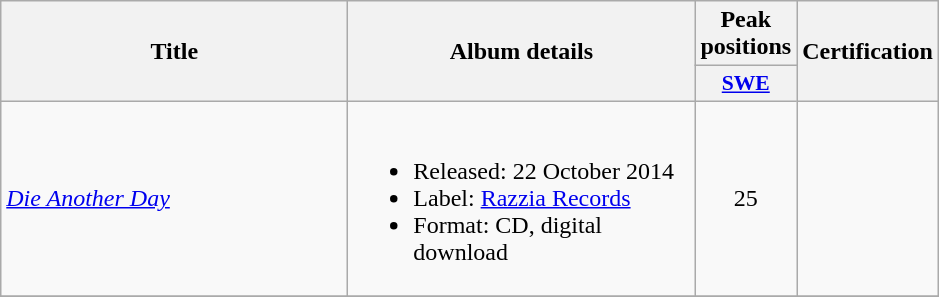<table class="wikitable">
<tr>
<th align="center" rowspan="2" style="width:14em;">Title</th>
<th align="center" rowspan="2" style="width:14em;">Album details</th>
<th align="center" colspan="1" width="20">Peak positions</th>
<th align="center" rowspan="2" width="70">Certification</th>
</tr>
<tr>
<th scope="col" style="width:3em;font-size:90%;"><a href='#'>SWE</a><br></th>
</tr>
<tr>
<td><em><a href='#'>Die Another Day</a></em></td>
<td><br><ul><li>Released: 22 October 2014</li><li>Label: <a href='#'>Razzia Records</a></li><li>Format: CD, digital download</li></ul></td>
<td style="text-align:center;">25</td>
<td style="text-align:center;"></td>
</tr>
<tr>
</tr>
</table>
